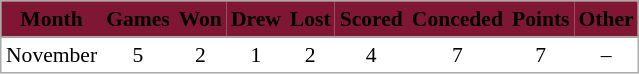<table cellspacing="0" cellpadding="3" style="border:1px solid #AAAAAA;font-size:90%">
<tr bgcolor="#7F1734">
<th style="border-bottom:1px solid #AAAAAA" align="center"><span>Month</span></th>
<th style="border-bottom:1px solid #AAAAAA" align="center"><span>Games</span></th>
<th style="border-bottom:1px solid #AAAAAA" align="center"><span>Won</span></th>
<th style="border-bottom:1px solid #AAAAAA" align="center"><span>Drew</span></th>
<th style="border-bottom:1px solid #AAAAAA" align="center"><span>Lost</span></th>
<th style="border-bottom:1px solid #AAAAAA" align="center"><span>Scored</span></th>
<th style="border-bottom:1px solid #AAAAAA" align="center"><span>Conceded</span></th>
<th style="border-bottom:1px solid #AAAAAA" align="center"><span>Points</span></th>
<th style="border-bottom:1px solid #AAAAAA" align="center"><span>Other</span></th>
</tr>
<tr>
<td align="center">November</td>
<td align="center">5</td>
<td align="center">2</td>
<td align="center">1</td>
<td align="center">2</td>
<td align="center">4</td>
<td align="center">7</td>
<td align="center">7</td>
<td align="center">–</td>
</tr>
</table>
